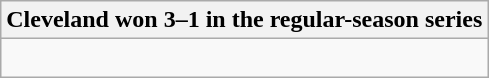<table class="wikitable collapsible collapsed">
<tr>
<th>Cleveland won 3–1 in the regular-season series</th>
</tr>
<tr>
<td><br>


</td>
</tr>
</table>
